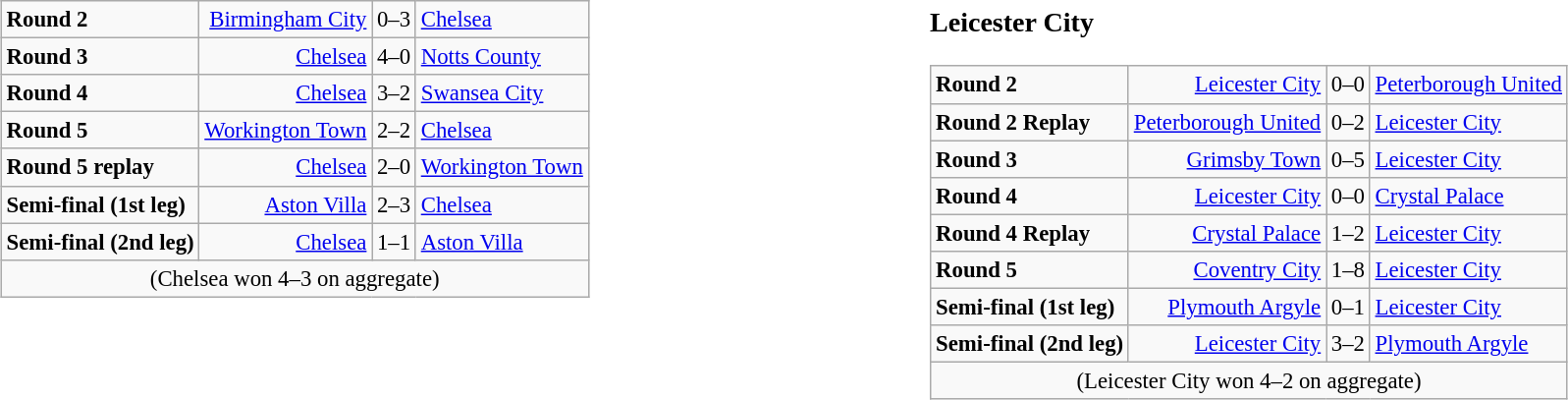<table width=100%>
<tr>
<td width=50% valign=top><br><table class="wikitable" style="font-size: 95%;">
<tr>
<td><strong>Round 2</strong></td>
<td align=right><a href='#'>Birmingham City</a></td>
<td>0–3</td>
<td><a href='#'>Chelsea</a></td>
</tr>
<tr>
<td><strong>Round 3</strong></td>
<td align=right><a href='#'>Chelsea</a></td>
<td>4–0</td>
<td><a href='#'>Notts County</a></td>
</tr>
<tr>
<td><strong>Round 4</strong></td>
<td align=right><a href='#'>Chelsea</a></td>
<td>3–2</td>
<td><a href='#'>Swansea City</a></td>
</tr>
<tr>
<td><strong>Round 5</strong></td>
<td align=right><a href='#'>Workington Town</a></td>
<td>2–2</td>
<td><a href='#'>Chelsea</a></td>
</tr>
<tr>
<td><strong>Round 5 replay</strong></td>
<td align=right><a href='#'>Chelsea</a></td>
<td>2–0</td>
<td><a href='#'>Workington Town</a></td>
</tr>
<tr>
<td><strong>Semi-final (1st leg)</strong></td>
<td align=right><a href='#'>Aston Villa</a></td>
<td>2–3</td>
<td><a href='#'>Chelsea</a></td>
</tr>
<tr>
<td><strong>Semi-final (2nd leg)</strong></td>
<td align=right><a href='#'>Chelsea</a></td>
<td>1–1</td>
<td><a href='#'>Aston Villa</a></td>
</tr>
<tr>
<td colspan=4 align=center>(Chelsea won 4–3 on aggregate)</td>
</tr>
</table>
</td>
<td width=50% valign=top><br><h3>Leicester City</h3><table class="wikitable" style="font-size: 95%;">
<tr>
<td><strong>Round 2</strong></td>
<td align=right><a href='#'>Leicester City</a></td>
<td>0–0</td>
<td><a href='#'>Peterborough United</a></td>
</tr>
<tr>
<td><strong>Round 2 Replay</strong></td>
<td align=right><a href='#'>Peterborough United</a></td>
<td>0–2</td>
<td><a href='#'>Leicester City</a></td>
</tr>
<tr>
<td><strong>Round 3</strong></td>
<td align=right><a href='#'>Grimsby Town</a></td>
<td>0–5</td>
<td><a href='#'>Leicester City</a></td>
</tr>
<tr>
<td><strong>Round 4</strong></td>
<td align=right><a href='#'>Leicester City</a></td>
<td>0–0</td>
<td><a href='#'>Crystal Palace</a></td>
</tr>
<tr>
<td><strong>Round 4 Replay</strong></td>
<td align=right><a href='#'>Crystal Palace</a></td>
<td>1–2</td>
<td><a href='#'>Leicester City</a></td>
</tr>
<tr>
<td><strong>Round 5</strong></td>
<td align=right><a href='#'>Coventry City</a></td>
<td>1–8</td>
<td><a href='#'>Leicester City</a></td>
</tr>
<tr>
<td><strong>Semi-final (1st leg)</strong></td>
<td align=right><a href='#'>Plymouth Argyle</a></td>
<td>0–1</td>
<td><a href='#'>Leicester City</a></td>
</tr>
<tr>
<td><strong>Semi-final (2nd leg)</strong></td>
<td align=right><a href='#'>Leicester City</a></td>
<td>3–2</td>
<td><a href='#'>Plymouth Argyle</a></td>
</tr>
<tr>
<td colspan=4 align=center>(Leicester City won 4–2 on aggregate)</td>
</tr>
</table>
</td>
</tr>
</table>
